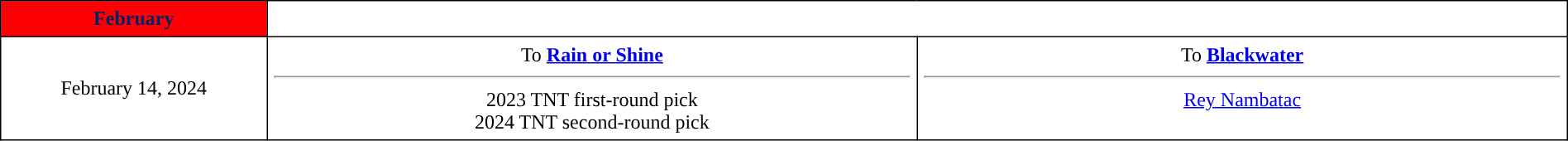<table border=1 style="border-collapse:collapse; text-align: center; width: 100%" bordercolor="#000000"  cellpadding="5">
<tr bgcolor="eeeeee">
<th style="background:#FE0003; color:#002366; ">February</th>
</tr>
<tr>
<td style="width:12%">February 14, 2024</td>
<td style="width:29.3%" valign="top">To <strong><a href='#'>Rain or Shine</a></strong><hr>2023 TNT first-round pick<br>2024 TNT second-round pick</td>
<td style="width:29.3%" valign="top">To <strong><a href='#'>Blackwater</a></strong><hr><a href='#'>Rey Nambatac</a></td>
</tr>
</table>
